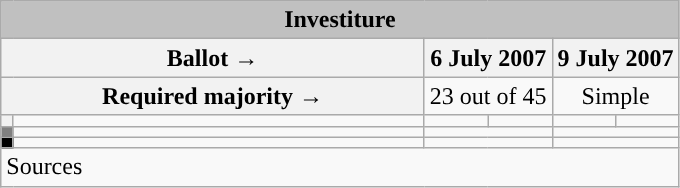<table class="wikitable" style="text-align:center;">
<tr bgcolor="#E9E9E9">
<td colspan="6" align="center" bgcolor="#C0C0C0"><strong>Investiture</strong></td>
</tr>
<tr>
<th colspan="2" width="275px">Ballot →</th>
<th colspan="2">6 July 2007</th>
<th colspan="2">9 July 2007</th>
</tr>
<tr>
<th colspan="2">Required majority →</th>
<td colspan="2">23 out of 45</td>
<td colspan="2">Simple</td>
</tr>
<tr>
<th width="1px" style="background:"></th>
<td align="left"></td>
<td></td>
<td></td>
<td></td>
<td></td>
</tr>
<tr>
<th style="color:inherit;background:gray;"></th>
<td align="left"></td>
<td colspan="2"></td>
<td colspan="2"></td>
</tr>
<tr>
<th style="color:inherit;background:black;"></th>
<td align="left"></td>
<td colspan="2"></td>
<td colspan="2"></td>
</tr>
<tr>
<td align="left" colspan="6">Sources</td>
</tr>
</table>
